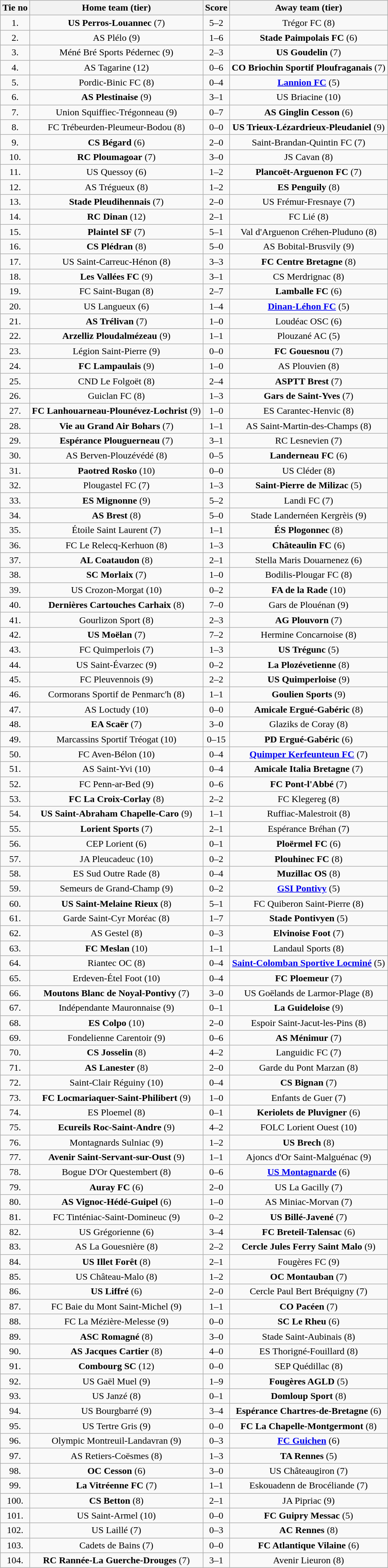<table class="wikitable" style="text-align: center">
<tr>
<th>Tie no</th>
<th>Home team (tier)</th>
<th>Score</th>
<th>Away team (tier)</th>
</tr>
<tr>
<td>1.</td>
<td><strong>US Perros-Louannec</strong> (7)</td>
<td>5–2</td>
<td>Trégor FC (8)</td>
</tr>
<tr>
<td>2.</td>
<td>AS Plélo (9)</td>
<td>1–6</td>
<td><strong>Stade Paimpolais FC</strong> (6)</td>
</tr>
<tr>
<td>3.</td>
<td>Méné Bré Sports Pédernec (9)</td>
<td>2–3</td>
<td><strong>US Goudelin</strong> (7)</td>
</tr>
<tr>
<td>4.</td>
<td>AS Tagarine (12)</td>
<td>0–6</td>
<td><strong>CO Briochin Sportif Ploufraganais</strong> (7)</td>
</tr>
<tr>
<td>5.</td>
<td>Pordic-Binic FC (8)</td>
<td>0–4</td>
<td><strong><a href='#'>Lannion FC</a></strong> (5)</td>
</tr>
<tr>
<td>6.</td>
<td><strong>AS Plestinaise</strong> (9)</td>
<td>3–1</td>
<td>US Briacine (10)</td>
</tr>
<tr>
<td>7.</td>
<td>Union Squiffiec-Trégonneau (9)</td>
<td>0–7</td>
<td><strong>AS Ginglin Cesson</strong> (6)</td>
</tr>
<tr>
<td>8.</td>
<td>FC Trébeurden-Pleumeur-Bodou (8)</td>
<td>0–0 </td>
<td><strong>US Trieux-Lézardrieux-Pleudaniel</strong> (9)</td>
</tr>
<tr>
<td>9.</td>
<td><strong>CS Bégard</strong> (6)</td>
<td>2–0</td>
<td>Saint-Brandan-Quintin FC (7)</td>
</tr>
<tr>
<td>10.</td>
<td><strong>RC Ploumagoar</strong> (7)</td>
<td>3–0</td>
<td>JS Cavan (8)</td>
</tr>
<tr>
<td>11.</td>
<td>US Quessoy (6)</td>
<td>1–2</td>
<td><strong>Plancoët-Arguenon FC</strong> (7)</td>
</tr>
<tr>
<td>12.</td>
<td>AS Trégueux (8)</td>
<td>1–2</td>
<td><strong>ES Penguily</strong> (8)</td>
</tr>
<tr>
<td>13.</td>
<td><strong>Stade Pleudihennais</strong> (7)</td>
<td>2–0</td>
<td>US Frémur-Fresnaye (7)</td>
</tr>
<tr>
<td>14.</td>
<td><strong>RC Dinan</strong> (12)</td>
<td>2–1</td>
<td>FC Lié (8)</td>
</tr>
<tr>
<td>15.</td>
<td><strong>Plaintel SF</strong> (7)</td>
<td>5–1</td>
<td>Val d'Arguenon Créhen-Pluduno (8)</td>
</tr>
<tr>
<td>16.</td>
<td><strong>CS Plédran</strong> (8)</td>
<td>5–0</td>
<td>AS Bobital-Brusvily (9)</td>
</tr>
<tr>
<td>17.</td>
<td>US Saint-Carreuc-Hénon (8)</td>
<td>3–3 </td>
<td><strong>FC Centre Bretagne</strong> (8)</td>
</tr>
<tr>
<td>18.</td>
<td><strong>Les Vallées FC</strong> (9)</td>
<td>3–1</td>
<td>CS Merdrignac (8)</td>
</tr>
<tr>
<td>19.</td>
<td>FC Saint-Bugan (8)</td>
<td>2–7</td>
<td><strong>Lamballe FC</strong> (6)</td>
</tr>
<tr>
<td>20.</td>
<td>US Langueux (6)</td>
<td>1–4</td>
<td><strong><a href='#'>Dinan-Léhon FC</a></strong> (5)</td>
</tr>
<tr>
<td>21.</td>
<td><strong>AS Trélivan</strong> (7)</td>
<td>1–0</td>
<td>Loudéac OSC (6)</td>
</tr>
<tr>
<td>22.</td>
<td><strong>Arzelliz Ploudalmézeau</strong> (9)</td>
<td>1–1 </td>
<td>Plouzané AC (5)</td>
</tr>
<tr>
<td>23.</td>
<td>Légion Saint-Pierre (9)</td>
<td>0–0 </td>
<td><strong>FC Gouesnou</strong> (7)</td>
</tr>
<tr>
<td>24.</td>
<td><strong>FC Lampaulais</strong> (9)</td>
<td>1–0</td>
<td>AS Plouvien (8)</td>
</tr>
<tr>
<td>25.</td>
<td>CND Le Folgoët (8)</td>
<td>2–4</td>
<td><strong>ASPTT Brest</strong> (7)</td>
</tr>
<tr>
<td>26.</td>
<td>Guiclan FC (8)</td>
<td>1–3</td>
<td><strong>Gars de Saint-Yves</strong> (7)</td>
</tr>
<tr>
<td>27.</td>
<td><strong>FC Lanhouarneau-Plounévez-Lochrist</strong> (9)</td>
<td>1–0</td>
<td>ES Carantec-Henvic (8)</td>
</tr>
<tr>
<td>28.</td>
<td><strong>Vie au Grand Air Bohars</strong> (7)</td>
<td>1–1 </td>
<td>AS Saint-Martin-des-Champs (8)</td>
</tr>
<tr>
<td>29.</td>
<td><strong>Espérance Plouguerneau</strong> (7)</td>
<td>3–1</td>
<td>RC Lesnevien (7)</td>
</tr>
<tr>
<td>30.</td>
<td>AS Berven-Plouzévédé (8)</td>
<td>0–5</td>
<td><strong>Landerneau FC</strong> (6)</td>
</tr>
<tr>
<td>31.</td>
<td><strong>Paotred Rosko</strong> (10)</td>
<td>0–0 </td>
<td>US Cléder (8)</td>
</tr>
<tr>
<td>32.</td>
<td>Plougastel FC (7)</td>
<td>1–3</td>
<td><strong>Saint-Pierre de Milizac</strong> (5)</td>
</tr>
<tr>
<td>33.</td>
<td><strong>ES Mignonne</strong> (9)</td>
<td>5–2</td>
<td>Landi FC (7)</td>
</tr>
<tr>
<td>34.</td>
<td><strong>AS Brest</strong> (8)</td>
<td>5–0</td>
<td>Stade Landernéen Kergrèis (9)</td>
</tr>
<tr>
<td>35.</td>
<td>Étoile Saint Laurent (7)</td>
<td>1–1 </td>
<td><strong>ÉS Plogonnec</strong> (8)</td>
</tr>
<tr>
<td>36.</td>
<td>FC Le Relecq-Kerhuon (8)</td>
<td>1–3</td>
<td><strong>Châteaulin FC</strong> (6)</td>
</tr>
<tr>
<td>37.</td>
<td><strong>AL Coataudon</strong> (8)</td>
<td>2–1</td>
<td>Stella Maris Douarnenez (6)</td>
</tr>
<tr>
<td>38.</td>
<td><strong>SC Morlaix</strong> (7)</td>
<td>1–0</td>
<td>Bodilis-Plougar FC (8)</td>
</tr>
<tr>
<td>39.</td>
<td>US Crozon-Morgat (10)</td>
<td>0–2</td>
<td><strong>FA de la Rade</strong> (10)</td>
</tr>
<tr>
<td>40.</td>
<td><strong>Dernières Cartouches Carhaix</strong> (8)</td>
<td>7–0</td>
<td>Gars de Plouénan (9)</td>
</tr>
<tr>
<td>41.</td>
<td>Gourlizon Sport (8)</td>
<td>2–3</td>
<td><strong>AG Plouvorn</strong> (7)</td>
</tr>
<tr>
<td>42.</td>
<td><strong>US Moëlan</strong> (7)</td>
<td>7–2</td>
<td>Hermine Concarnoise (8)</td>
</tr>
<tr>
<td>43.</td>
<td>FC Quimperlois (7)</td>
<td>1–3</td>
<td><strong>US Trégunc</strong> (5)</td>
</tr>
<tr>
<td>44.</td>
<td>US Saint-Évarzec (9)</td>
<td>0–2</td>
<td><strong>La Plozévetienne</strong> (8)</td>
</tr>
<tr>
<td>45.</td>
<td>FC Pleuvennois (9)</td>
<td>2–2 </td>
<td><strong>US Quimperloise</strong> (9)</td>
</tr>
<tr>
<td>46.</td>
<td>Cormorans Sportif de Penmarc'h (8)</td>
<td>1–1 </td>
<td><strong>Goulien Sports</strong> (9)</td>
</tr>
<tr>
<td>47.</td>
<td>AS Loctudy (10)</td>
<td>0–0 </td>
<td><strong>Amicale Ergué-Gabéric</strong> (8)</td>
</tr>
<tr>
<td>48.</td>
<td><strong>EA Scaër</strong> (7)</td>
<td>3–0</td>
<td>Glaziks de Coray (8)</td>
</tr>
<tr>
<td>49.</td>
<td>Marcassins Sportif Tréogat (10)</td>
<td>0–15</td>
<td><strong>PD Ergué-Gabéric</strong> (6)</td>
</tr>
<tr>
<td>50.</td>
<td>FC Aven-Bélon (10)</td>
<td>0–4</td>
<td><strong><a href='#'>Quimper Kerfeunteun FC</a></strong> (7)</td>
</tr>
<tr>
<td>51.</td>
<td>AS Saint-Yvi (10)</td>
<td>0–4</td>
<td><strong>Amicale Italia Bretagne</strong> (7)</td>
</tr>
<tr>
<td>52.</td>
<td>FC Penn-ar-Bed (9)</td>
<td>0–6</td>
<td><strong>FC Pont-l'Abbé</strong> (7)</td>
</tr>
<tr>
<td>53.</td>
<td><strong>FC La Croix-Corlay</strong> (8)</td>
<td>2–2 </td>
<td>FC Klegereg (8)</td>
</tr>
<tr>
<td>54.</td>
<td><strong>US Saint-Abraham Chapelle-Caro</strong> (9)</td>
<td>1–1 </td>
<td>Ruffiac-Malestroit (8)</td>
</tr>
<tr>
<td>55.</td>
<td><strong>Lorient Sports</strong> (7)</td>
<td>2–1</td>
<td>Espérance Bréhan (7)</td>
</tr>
<tr>
<td>56.</td>
<td>CEP Lorient (6)</td>
<td>0–1</td>
<td><strong>Ploërmel FC</strong> (6)</td>
</tr>
<tr>
<td>57.</td>
<td>JA Pleucadeuc (10)</td>
<td>0–2</td>
<td><strong>Plouhinec FC</strong> (8)</td>
</tr>
<tr>
<td>58.</td>
<td>ES Sud Outre Rade (8)</td>
<td>0–4</td>
<td><strong>Muzillac OS</strong> (8)</td>
</tr>
<tr>
<td>59.</td>
<td>Semeurs de Grand-Champ (9)</td>
<td>0–2</td>
<td><strong><a href='#'>GSI Pontivy</a></strong> (5)</td>
</tr>
<tr>
<td>60.</td>
<td><strong>US Saint-Melaine Rieux</strong> (8)</td>
<td>5–1</td>
<td>FC Quiberon Saint-Pierre (8)</td>
</tr>
<tr>
<td>61.</td>
<td>Garde Saint-Cyr Moréac (8)</td>
<td>1–7</td>
<td><strong>Stade Pontivyen</strong> (5)</td>
</tr>
<tr>
<td>62.</td>
<td>AS Gestel (8)</td>
<td>0–3</td>
<td><strong>Elvinoise Foot</strong> (7)</td>
</tr>
<tr>
<td>63.</td>
<td><strong>FC Meslan</strong> (10)</td>
<td>1–1 </td>
<td>Landaul Sports (8)</td>
</tr>
<tr>
<td>64.</td>
<td>Riantec OC (8)</td>
<td>0–4</td>
<td><strong><a href='#'>Saint-Colomban Sportive Locminé</a></strong> (5)</td>
</tr>
<tr>
<td>65.</td>
<td>Erdeven-Étel Foot (10)</td>
<td>0–4</td>
<td><strong>FC Ploemeur</strong> (7)</td>
</tr>
<tr>
<td>66.</td>
<td><strong>Moutons Blanc de Noyal-Pontivy</strong> (7)</td>
<td>3–0</td>
<td>US Goëlands de Larmor-Plage (8)</td>
</tr>
<tr>
<td>67.</td>
<td>Indépendante Mauronnaise (9)</td>
<td>0–1</td>
<td><strong>La Guideloise</strong> (9)</td>
</tr>
<tr>
<td>68.</td>
<td><strong>ES Colpo</strong> (10)</td>
<td>2–0</td>
<td>Espoir Saint-Jacut-les-Pins (8)</td>
</tr>
<tr>
<td>69.</td>
<td>Fondelienne Carentoir (9)</td>
<td>0–6</td>
<td><strong>AS Ménimur</strong> (7)</td>
</tr>
<tr>
<td>70.</td>
<td><strong>CS Josselin</strong> (8)</td>
<td>4–2</td>
<td>Languidic FC (7)</td>
</tr>
<tr>
<td>71.</td>
<td><strong>AS Lanester</strong> (8)</td>
<td>2–0</td>
<td>Garde du Pont Marzan (8)</td>
</tr>
<tr>
<td>72.</td>
<td>Saint-Clair Réguiny (10)</td>
<td>0–4</td>
<td><strong>CS Bignan</strong> (7)</td>
</tr>
<tr>
<td>73.</td>
<td><strong>FC Locmariaquer-Saint-Philibert</strong> (9)</td>
<td>1–0</td>
<td>Enfants de Guer (7)</td>
</tr>
<tr>
<td>74.</td>
<td>ES Ploemel (8)</td>
<td>0–1</td>
<td><strong>Keriolets de Pluvigner</strong> (6)</td>
</tr>
<tr>
<td>75.</td>
<td><strong>Ecureils Roc-Saint-Andre</strong> (9)</td>
<td>4–2</td>
<td>FOLC Lorient Ouest (10)</td>
</tr>
<tr>
<td>76.</td>
<td>Montagnards Sulniac (9)</td>
<td>1–2</td>
<td><strong>US Brech</strong> (8)</td>
</tr>
<tr>
<td>77.</td>
<td><strong>Avenir Saint-Servant-sur-Oust</strong> (9)</td>
<td>1–1 </td>
<td>Ajoncs d'Or Saint-Malguénac (9)</td>
</tr>
<tr>
<td>78.</td>
<td>Bogue D'Or Questembert (8)</td>
<td>0–6</td>
<td><strong><a href='#'>US Montagnarde</a></strong> (6)</td>
</tr>
<tr>
<td>79.</td>
<td><strong>Auray FC</strong> (6)</td>
<td>2–0</td>
<td>US La Gacilly (7)</td>
</tr>
<tr>
<td>80.</td>
<td><strong>AS Vignoc-Hédé-Guipel</strong> (6)</td>
<td>1–0</td>
<td>AS Miniac-Morvan (7)</td>
</tr>
<tr>
<td>81.</td>
<td>FC Tinténiac-Saint-Domineuc (9)</td>
<td>0–2</td>
<td><strong>US Billé-Javené</strong> (7)</td>
</tr>
<tr>
<td>82.</td>
<td>US Grégorienne (6)</td>
<td>3–4</td>
<td><strong>FC Breteil-Talensac</strong> (6)</td>
</tr>
<tr>
<td>83.</td>
<td>AS La Gouesnière (8)</td>
<td>2–2 </td>
<td><strong>Cercle Jules Ferry Saint Malo</strong> (9)</td>
</tr>
<tr>
<td>84.</td>
<td><strong>US Illet Forêt</strong> (8)</td>
<td>2–1</td>
<td>Fougères FC (9)</td>
</tr>
<tr>
<td>85.</td>
<td>US Château-Malo (8)</td>
<td>1–2</td>
<td><strong>OC Montauban</strong> (7)</td>
</tr>
<tr>
<td>86.</td>
<td><strong>US Liffré</strong> (6)</td>
<td>2–0</td>
<td>Cercle Paul Bert Bréquigny (7)</td>
</tr>
<tr>
<td>87.</td>
<td>FC Baie du Mont Saint-Michel (9)</td>
<td>1–1 </td>
<td><strong>CO Pacéen</strong> (7)</td>
</tr>
<tr>
<td>88.</td>
<td>FC La Mézière-Melesse (9)</td>
<td>0–0 </td>
<td><strong>SC Le Rheu</strong> (6)</td>
</tr>
<tr>
<td>89.</td>
<td><strong>ASC Romagné</strong> (8)</td>
<td>3–0</td>
<td>Stade Saint-Aubinais (8)</td>
</tr>
<tr>
<td>90.</td>
<td><strong>AS Jacques Cartier</strong> (8)</td>
<td>4–0</td>
<td>ES Thorigné-Fouillard (8)</td>
</tr>
<tr>
<td>91.</td>
<td><strong>Combourg SC</strong> (12)</td>
<td>0–0 </td>
<td>SEP Quédillac (8)</td>
</tr>
<tr>
<td>92.</td>
<td>US Gaël Muel (9)</td>
<td>1–9</td>
<td><strong>Fougères AGLD</strong> (5)</td>
</tr>
<tr>
<td>93.</td>
<td>US Janzé (8)</td>
<td>0–1</td>
<td><strong>Domloup Sport</strong> (8)</td>
</tr>
<tr>
<td>94.</td>
<td>US Bourgbarré (9)</td>
<td>3–4</td>
<td><strong>Espérance Chartres-de-Bretagne</strong> (6)</td>
</tr>
<tr>
<td>95.</td>
<td>US Tertre Gris (9)</td>
<td>0–0 </td>
<td><strong>FC La Chapelle-Montgermont</strong> (8)</td>
</tr>
<tr>
<td>96.</td>
<td>Olympic Montreuil-Landavran (9)</td>
<td>0–3</td>
<td><strong><a href='#'>FC Guichen</a></strong> (6)</td>
</tr>
<tr>
<td>97.</td>
<td>AS Retiers-Coësmes (8)</td>
<td>1–3</td>
<td><strong>TA Rennes</strong> (5)</td>
</tr>
<tr>
<td>98.</td>
<td><strong>OC Cesson</strong> (6)</td>
<td>3–0</td>
<td>US Châteaugiron (7)</td>
</tr>
<tr>
<td>99.</td>
<td><strong>La Vitréenne FC</strong> (7)</td>
<td>1–1 </td>
<td>Eskouadenn de Brocéliande (7)</td>
</tr>
<tr>
<td>100.</td>
<td><strong>CS Betton</strong> (8)</td>
<td>2–1</td>
<td>JA Pipriac (9)</td>
</tr>
<tr>
<td>101.</td>
<td>US Saint-Armel (10)</td>
<td>0–0 </td>
<td><strong>FC Guipry Messac</strong> (5)</td>
</tr>
<tr>
<td>102.</td>
<td>US Laillé (7)</td>
<td>0–3</td>
<td><strong>AC Rennes</strong> (8)</td>
</tr>
<tr>
<td>103.</td>
<td>Cadets de Bains (7)</td>
<td>0–0 </td>
<td><strong>FC Atlantique Vilaine</strong> (6)</td>
</tr>
<tr>
<td>104.</td>
<td><strong>RC Rannée-La Guerche-Drouges</strong> (7)</td>
<td>3–1</td>
<td>Avenir Lieuron (8)</td>
</tr>
</table>
